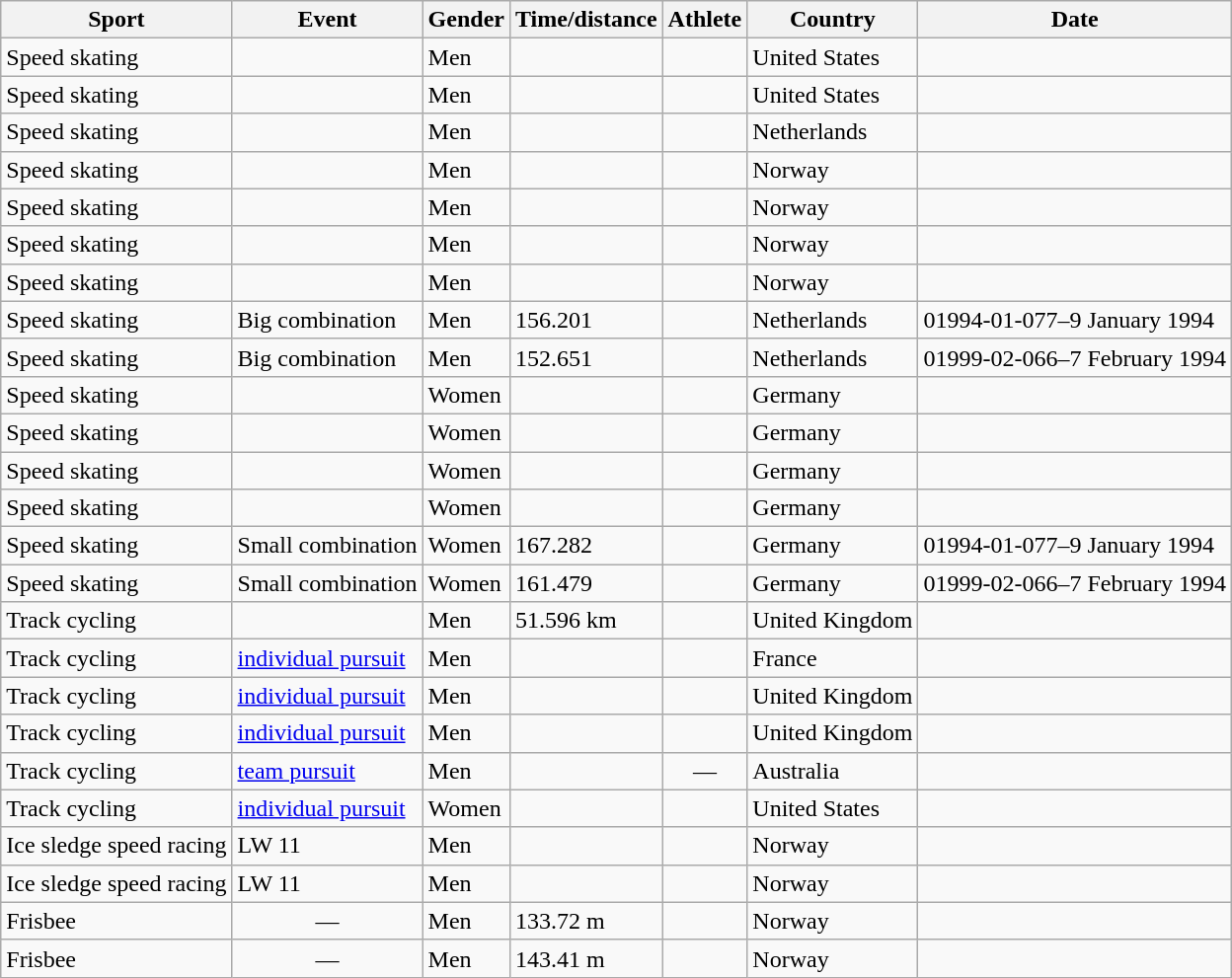<table class="wikitable sortable">
<tr>
<th>Sport</th>
<th>Event</th>
<th>Gender</th>
<th>Time/distance</th>
<th>Athlete</th>
<th>Country</th>
<th>Date</th>
</tr>
<tr>
<td>Speed skating</td>
<td></td>
<td>Men</td>
<td></td>
<td></td>
<td>United States</td>
<td></td>
</tr>
<tr>
<td>Speed skating</td>
<td></td>
<td>Men</td>
<td></td>
<td></td>
<td>United States</td>
<td><a href='#'></a></td>
</tr>
<tr>
<td>Speed skating</td>
<td></td>
<td>Men</td>
<td></td>
<td></td>
<td>Netherlands</td>
<td></td>
</tr>
<tr>
<td>Speed skating</td>
<td></td>
<td>Men</td>
<td></td>
<td></td>
<td>Norway</td>
<td><a href='#'></a></td>
</tr>
<tr>
<td>Speed skating</td>
<td></td>
<td>Men</td>
<td></td>
<td></td>
<td>Norway</td>
<td></td>
</tr>
<tr>
<td>Speed skating</td>
<td></td>
<td>Men</td>
<td></td>
<td></td>
<td>Norway</td>
<td><a href='#'></a></td>
</tr>
<tr>
<td>Speed skating</td>
<td></td>
<td>Men</td>
<td></td>
<td></td>
<td>Norway</td>
<td><a href='#'></a></td>
</tr>
<tr>
<td>Speed skating</td>
<td>Big combination</td>
<td>Men</td>
<td>156.201</td>
<td></td>
<td>Netherlands</td>
<td><span>01994-01-07</span>7–9 January 1994</td>
</tr>
<tr>
<td>Speed skating</td>
<td>Big combination</td>
<td>Men</td>
<td>152.651</td>
<td></td>
<td>Netherlands</td>
<td><span>01999-02-06</span>6–7 February 1994</td>
</tr>
<tr>
<td>Speed skating</td>
<td></td>
<td>Women</td>
<td></td>
<td></td>
<td>Germany</td>
<td></td>
</tr>
<tr>
<td>Speed skating</td>
<td></td>
<td>Women</td>
<td></td>
<td></td>
<td>Germany</td>
<td></td>
</tr>
<tr>
<td>Speed skating</td>
<td></td>
<td>Women</td>
<td></td>
<td></td>
<td>Germany</td>
<td></td>
</tr>
<tr>
<td>Speed skating</td>
<td></td>
<td>Women</td>
<td></td>
<td></td>
<td>Germany</td>
<td></td>
</tr>
<tr>
<td>Speed skating</td>
<td>Small combination</td>
<td>Women</td>
<td>167.282</td>
<td></td>
<td>Germany</td>
<td><span>01994-01-07</span>7–9 January 1994</td>
</tr>
<tr>
<td>Speed skating</td>
<td>Small combination</td>
<td>Women</td>
<td>161.479</td>
<td></td>
<td>Germany</td>
<td><span>01999-02-06</span>6–7 February 1994</td>
</tr>
<tr>
<td>Track cycling</td>
<td></td>
<td>Men</td>
<td>51.596 km</td>
<td></td>
<td>United Kingdom</td>
<td></td>
</tr>
<tr>
<td>Track cycling</td>
<td> <a href='#'>individual pursuit</a></td>
<td>Men</td>
<td></td>
<td></td>
<td>France</td>
<td></td>
</tr>
<tr>
<td>Track cycling</td>
<td> <a href='#'>individual pursuit</a></td>
<td>Men</td>
<td></td>
<td></td>
<td>United Kingdom</td>
<td></td>
</tr>
<tr>
<td>Track cycling</td>
<td> <a href='#'>individual pursuit</a></td>
<td>Men</td>
<td></td>
<td></td>
<td>United Kingdom</td>
<td></td>
</tr>
<tr>
<td>Track cycling</td>
<td> <a href='#'>team pursuit</a></td>
<td>Men</td>
<td></td>
<td align=center>—</td>
<td>Australia</td>
<td></td>
</tr>
<tr>
<td>Track cycling</td>
<td> <a href='#'>individual pursuit</a></td>
<td>Women</td>
<td></td>
<td></td>
<td>United States</td>
<td></td>
</tr>
<tr>
<td>Ice sledge speed racing</td>
<td>  LW 11</td>
<td>Men</td>
<td></td>
<td></td>
<td>Norway</td>
<td></td>
</tr>
<tr>
<td>Ice sledge speed racing</td>
<td>  LW 11</td>
<td>Men</td>
<td></td>
<td></td>
<td>Norway</td>
<td></td>
</tr>
<tr>
<td>Frisbee</td>
<td align=center>—</td>
<td>Men</td>
<td>133.72 m</td>
<td></td>
<td>Norway</td>
<td></td>
</tr>
<tr>
<td>Frisbee</td>
<td align=center>—</td>
<td>Men</td>
<td>143.41 m</td>
<td></td>
<td>Norway</td>
<td></td>
</tr>
</table>
